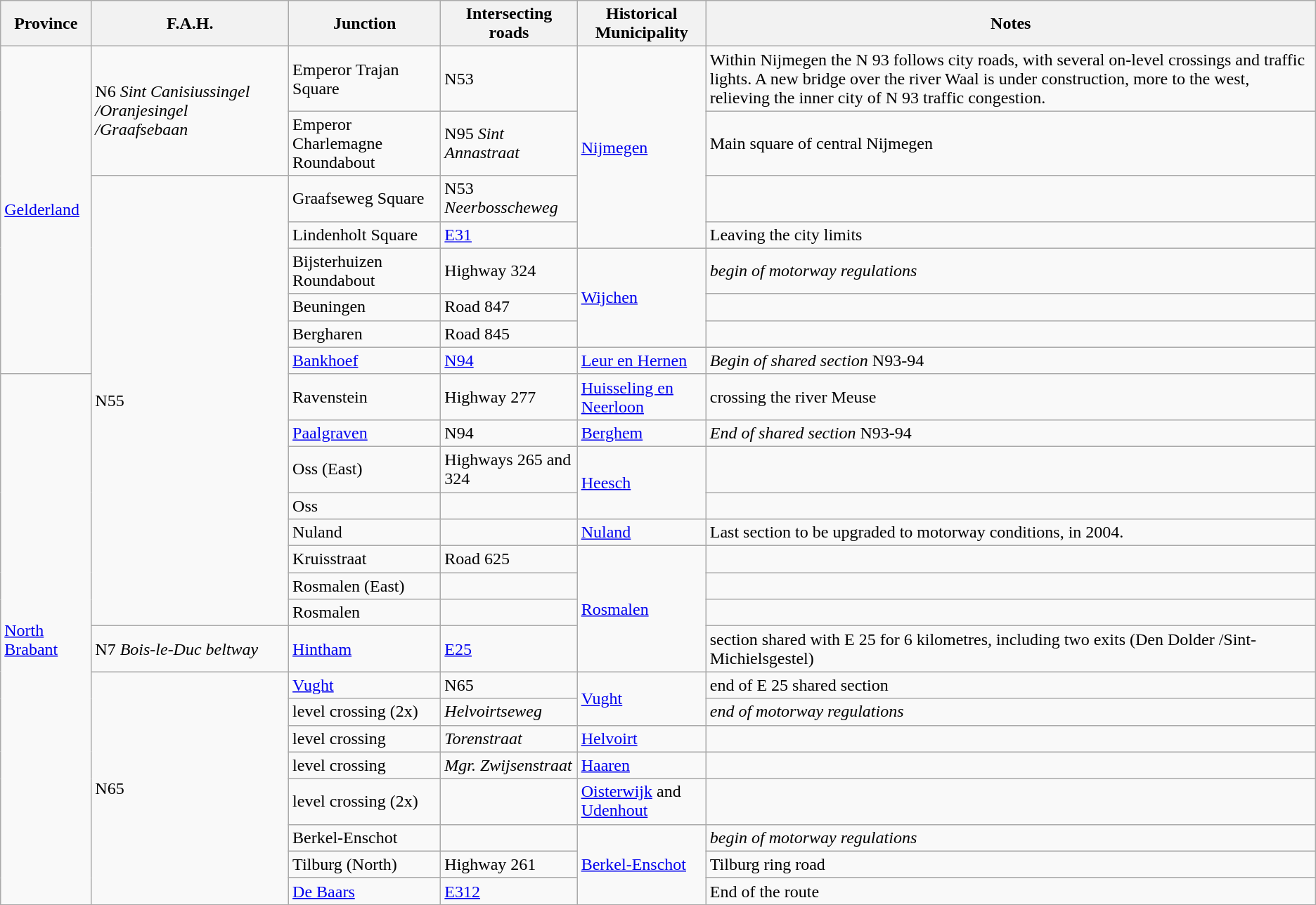<table class=wikitable>
<tr>
<th>Province</th>
<th>F.A.H.</th>
<th>Junction</th>
<th>Intersecting roads</th>
<th>Historical Municipality</th>
<th>Notes</th>
</tr>
<tr>
<td rowspan=8><a href='#'>Gelderland</a></td>
<td rowspan =2><span><span>N6</span></span> <em>Sint Canisiussingel /Oranjesingel /Graafsebaan</em></td>
<td>Emperor Trajan Square</td>
<td><span><span>N53</span></span></td>
<td rowspan=4><a href='#'>Nijmegen</a></td>
<td>Within Nijmegen the N 93 follows city roads, with several on-level crossings and traffic lights. A new bridge over the river Waal is under construction, more to the west, relieving the inner city of N 93 traffic congestion.</td>
</tr>
<tr>
<td>Emperor Charlemagne Roundabout</td>
<td><span><span>N95</span></span> <em>Sint Annastraat</em></td>
<td>Main square of central Nijmegen</td>
</tr>
<tr>
<td rowspan =14><span><span>N55</span></span></td>
<td>Graafseweg Square</td>
<td><span><span>N53</span></span> <em>Neerbosscheweg</em></td>
<td></td>
</tr>
<tr>
<td>Lindenholt Square</td>
<td><a href='#'><span><span>E31</span></span></a></td>
<td>Leaving the city limits</td>
</tr>
<tr>
<td>Bijsterhuizen Roundabout</td>
<td>Highway 324</td>
<td rowspan=3><a href='#'>Wijchen</a></td>
<td><em>begin of motorway regulations</em></td>
</tr>
<tr>
<td> Beuningen</td>
<td>Road 847</td>
<td></td>
</tr>
<tr>
<td> Bergharen</td>
<td>Road 845</td>
<td></td>
</tr>
<tr>
<td> <a href='#'>Bankhoef</a></td>
<td><a href='#'><span><span>N94</span></span></a></td>
<td><a href='#'>Leur en Hernen</a></td>
<td><em>Begin of shared section</em> <span><span>N93-94</span></span></td>
</tr>
<tr>
<td rowspan=20><a href='#'>North Brabant</a></td>
<td> Ravenstein</td>
<td>Highway 277</td>
<td><a href='#'>Huisseling en Neerloon</a></td>
<td>crossing the river Meuse</td>
</tr>
<tr>
<td> <a href='#'>Paalgraven</a></td>
<td><span><span>N94</span></span></td>
<td><a href='#'>Berghem</a></td>
<td><em>End of shared section</em> <span><span>N93-94</span></span></td>
</tr>
<tr>
<td> Oss (East)</td>
<td>Highways 265 and 324</td>
<td rowspan=2><a href='#'>Heesch</a></td>
<td></td>
</tr>
<tr>
<td> Oss</td>
<td></td>
<td></td>
</tr>
<tr>
<td> Nuland</td>
<td></td>
<td><a href='#'>Nuland</a></td>
<td>Last section to be upgraded to motorway conditions, in 2004.</td>
</tr>
<tr>
<td> Kruisstraat</td>
<td>Road 625</td>
<td rowspan=4><a href='#'>Rosmalen</a></td>
<td></td>
</tr>
<tr>
<td> Rosmalen (East)</td>
<td></td>
<td></td>
</tr>
<tr>
<td> Rosmalen</td>
<td></td>
<td></td>
</tr>
<tr>
<td><span><span>N7</span></span> <em>Bois-le-Duc beltway</em></td>
<td> <a href='#'>Hintham</a></td>
<td><a href='#'><span><span>E25</span></span></a></td>
<td>section shared with E 25 for 6 kilometres, including two exits (Den Dolder /Sint-Michielsgestel)</td>
</tr>
<tr>
<td rowspan=8><span><span>N65</span></span></td>
<td> <a href='#'>Vught</a></td>
<td><span><span>N65</span></span></td>
<td rowspan=2><a href='#'>Vught</a></td>
<td>end of E 25 shared section</td>
</tr>
<tr>
<td>level crossing (2x)</td>
<td><em>Helvoirtseweg</em></td>
<td><em>end of motorway regulations</em></td>
</tr>
<tr>
<td>level crossing</td>
<td><em>Torenstraat</em></td>
<td><a href='#'>Helvoirt</a></td>
<td></td>
</tr>
<tr>
<td>level crossing</td>
<td><em>Mgr. Zwijsenstraat</em></td>
<td><a href='#'>Haaren</a></td>
<td></td>
</tr>
<tr>
<td>level crossing (2x)</td>
<td></td>
<td><a href='#'>Oisterwijk</a> and <a href='#'>Udenhout</a></td>
<td></td>
</tr>
<tr>
<td> Berkel-Enschot</td>
<td></td>
<td rowspan=3><a href='#'>Berkel-Enschot</a></td>
<td><em>begin of motorway regulations</em></td>
</tr>
<tr>
<td> Tilburg (North)</td>
<td>Highway 261</td>
<td>Tilburg ring road</td>
</tr>
<tr>
<td> <a href='#'>De Baars</a></td>
<td><a href='#'><span><span>E312</span></span></a></td>
<td>End of the route</td>
</tr>
<tr>
</tr>
</table>
